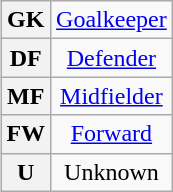<table class="wikitable plainrowheaders" style="text-align:center;margin-left:1em;float:right">
<tr>
<th>GK</th>
<td colspan=3><a href='#'>Goalkeeper</a></td>
</tr>
<tr>
<th>DF</th>
<td><a href='#'>Defender</a></td>
</tr>
<tr>
<th>MF</th>
<td><a href='#'>Midfielder</a></td>
</tr>
<tr>
<th>FW</th>
<td colspan=3><a href='#'>Forward</a></td>
</tr>
<tr>
<th>U</th>
<td colspan=3>Unknown</td>
</tr>
</table>
